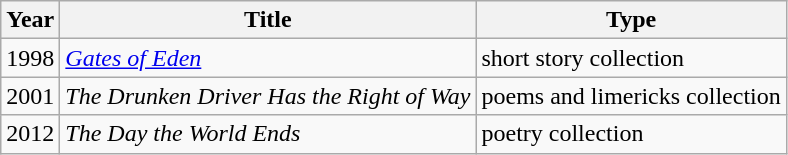<table class="wikitable">
<tr>
<th>Year</th>
<th>Title</th>
<th>Type</th>
</tr>
<tr>
<td>1998</td>
<td><em><a href='#'>Gates of Eden</a></em></td>
<td>short story collection</td>
</tr>
<tr>
<td>2001</td>
<td><em>The Drunken Driver Has the Right of Way</em></td>
<td>poems and limericks collection</td>
</tr>
<tr>
<td>2012</td>
<td><em>The Day the World Ends</em></td>
<td>poetry collection</td>
</tr>
</table>
